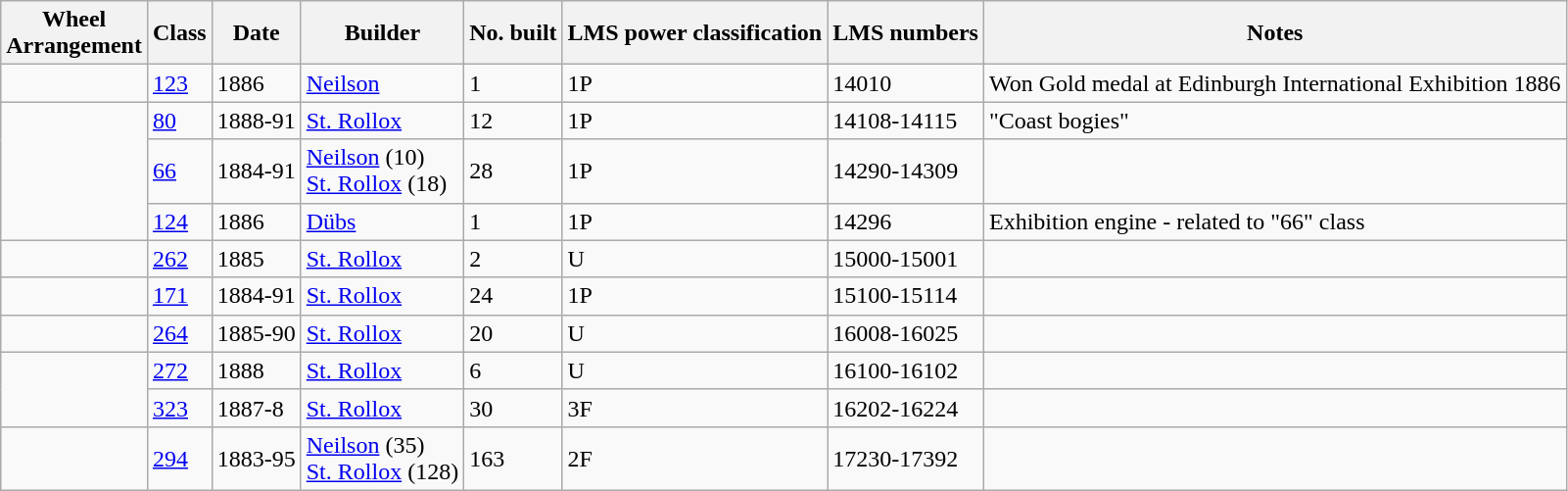<table class="wikitable sortable">
<tr>
<th>Wheel<br>Arrangement</th>
<th>Class</th>
<th>Date</th>
<th>Builder</th>
<th>No. built</th>
<th>LMS power classification</th>
<th>LMS numbers</th>
<th>Notes</th>
</tr>
<tr>
<td></td>
<td><a href='#'>123</a></td>
<td>1886</td>
<td><a href='#'>Neilson</a></td>
<td>1</td>
<td>1P</td>
<td>14010</td>
<td>Won Gold medal at Edinburgh International Exhibition 1886</td>
</tr>
<tr>
<td rowspan=3></td>
<td><a href='#'>80</a></td>
<td>1888-91</td>
<td><a href='#'>St. Rollox</a></td>
<td>12</td>
<td>1P</td>
<td>14108-14115</td>
<td>"Coast bogies"</td>
</tr>
<tr>
<td><a href='#'>66</a></td>
<td>1884-91</td>
<td><a href='#'>Neilson</a> (10) <br> <a href='#'>St. Rollox</a> (18)</td>
<td>28</td>
<td>1P</td>
<td>14290-14309</td>
<td></td>
</tr>
<tr>
<td><a href='#'>124</a></td>
<td>1886</td>
<td><a href='#'>Dübs</a></td>
<td>1</td>
<td>1P</td>
<td>14296</td>
<td>Exhibition engine - related to "66" class</td>
</tr>
<tr>
<td></td>
<td><a href='#'>262</a></td>
<td>1885</td>
<td><a href='#'>St. Rollox</a></td>
<td>2</td>
<td>U</td>
<td>15000-15001</td>
<td></td>
</tr>
<tr>
<td></td>
<td><a href='#'>171</a></td>
<td>1884-91</td>
<td><a href='#'>St. Rollox</a></td>
<td>24</td>
<td>1P</td>
<td>15100-15114</td>
<td></td>
</tr>
<tr>
<td></td>
<td><a href='#'>264</a></td>
<td>1885-90</td>
<td><a href='#'>St. Rollox</a></td>
<td>20</td>
<td>U</td>
<td>16008-16025</td>
<td></td>
</tr>
<tr>
<td rowspan=2></td>
<td><a href='#'>272</a></td>
<td>1888</td>
<td><a href='#'>St. Rollox</a></td>
<td>6</td>
<td>U</td>
<td>16100-16102</td>
<td></td>
</tr>
<tr>
<td><a href='#'>323</a></td>
<td>1887-8</td>
<td><a href='#'>St. Rollox</a></td>
<td>30</td>
<td>3F</td>
<td>16202-16224</td>
<td></td>
</tr>
<tr>
<td></td>
<td><a href='#'>294</a></td>
<td>1883-95</td>
<td><a href='#'>Neilson</a> (35) <br> <a href='#'>St. Rollox</a> (128)</td>
<td>163</td>
<td>2F</td>
<td>17230-17392</td>
<td></td>
</tr>
</table>
